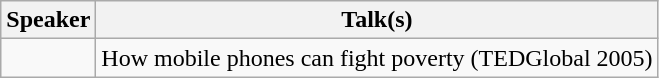<table class='wikitable sortable'>
<tr>
<th>Speaker</th>
<th>Talk(s)</th>
</tr>
<tr>
<td></td>
<td>How mobile phones can fight poverty (TEDGlobal 2005)</td>
</tr>
</table>
